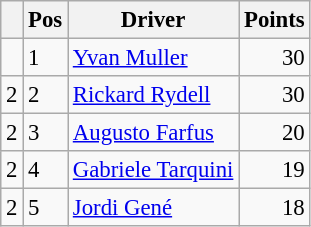<table class="wikitable" style="font-size: 95%;">
<tr>
<th></th>
<th>Pos</th>
<th>Driver</th>
<th>Points</th>
</tr>
<tr>
<td align="left"></td>
<td>1</td>
<td> <a href='#'>Yvan Muller</a></td>
<td align="right">30</td>
</tr>
<tr>
<td align="left"> 2</td>
<td>2</td>
<td> <a href='#'>Rickard Rydell</a></td>
<td align="right">30</td>
</tr>
<tr>
<td align="left"> 2</td>
<td>3</td>
<td> <a href='#'>Augusto Farfus</a></td>
<td align="right">20</td>
</tr>
<tr>
<td align="left"> 2</td>
<td>4</td>
<td> <a href='#'>Gabriele Tarquini</a></td>
<td align="right">19</td>
</tr>
<tr>
<td align="left"> 2</td>
<td>5</td>
<td> <a href='#'>Jordi Gené</a></td>
<td align="right">18</td>
</tr>
</table>
